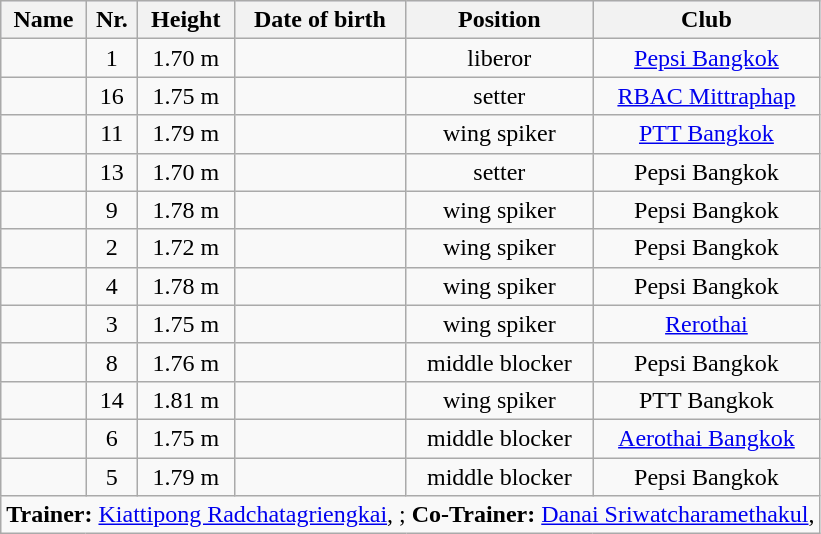<table class="wikitable sortable" style="margin-bottom:0">
<tr style="text-align:center; background:lavender;">
<th>Name</th>
<th>Nr.</th>
<th>Height</th>
<th>Date of birth</th>
<th>Position</th>
<th>Club</th>
</tr>
<tr style="text-align:center;">
<td align="left"></td>
<td>1</td>
<td>1.70 m</td>
<td></td>
<td>liberor</td>
<td><a href='#'>Pepsi Bangkok</a></td>
</tr>
<tr style="text-align:center;">
<td align="left"></td>
<td>16</td>
<td>1.75 m</td>
<td></td>
<td>setter</td>
<td><a href='#'>RBAC Mittraphap</a></td>
</tr>
<tr style="text-align:center;">
<td align="left"></td>
<td>11</td>
<td>1.79 m</td>
<td></td>
<td>wing spiker</td>
<td><a href='#'>PTT Bangkok</a></td>
</tr>
<tr style="text-align:center;">
<td align="left"></td>
<td>13</td>
<td>1.70 m</td>
<td></td>
<td>setter</td>
<td>Pepsi Bangkok</td>
</tr>
<tr style="text-align:center;">
<td align="left"></td>
<td>9</td>
<td>1.78 m</td>
<td></td>
<td>wing spiker</td>
<td>Pepsi Bangkok</td>
</tr>
<tr style="text-align:center;">
<td align="left"></td>
<td>2</td>
<td>1.72 m</td>
<td></td>
<td>wing spiker</td>
<td>Pepsi Bangkok</td>
</tr>
<tr style="text-align:center;">
<td align="left"></td>
<td>4</td>
<td>1.78 m</td>
<td></td>
<td>wing spiker</td>
<td>Pepsi Bangkok</td>
</tr>
<tr style="text-align:center;">
<td align="left"></td>
<td>3</td>
<td>1.75 m</td>
<td></td>
<td>wing spiker</td>
<td><a href='#'>Rerothai</a></td>
</tr>
<tr style="text-align:center;">
<td align="left"></td>
<td>8</td>
<td>1.76 m</td>
<td></td>
<td>middle blocker</td>
<td>Pepsi Bangkok</td>
</tr>
<tr style="text-align:center;">
<td align="left"></td>
<td>14</td>
<td>1.81 m</td>
<td></td>
<td>wing spiker</td>
<td>PTT Bangkok</td>
</tr>
<tr style="text-align:center;">
<td align="left"></td>
<td>6</td>
<td>1.75 m</td>
<td></td>
<td>middle blocker</td>
<td><a href='#'>Aerothai Bangkok</a></td>
</tr>
<tr style="text-align:center;">
<td align="left"></td>
<td>5</td>
<td>1.79 m</td>
<td></td>
<td>middle blocker</td>
<td>Pepsi Bangkok</td>
</tr>
<tr class="sortbottom">
<td colspan="6"><strong>Trainer:</strong> <a href='#'>Kiattipong Radchatagriengkai</a>, ; <strong>Co-Trainer:</strong> <a href='#'>Danai Sriwatcharamethakul</a>, </td>
</tr>
</table>
